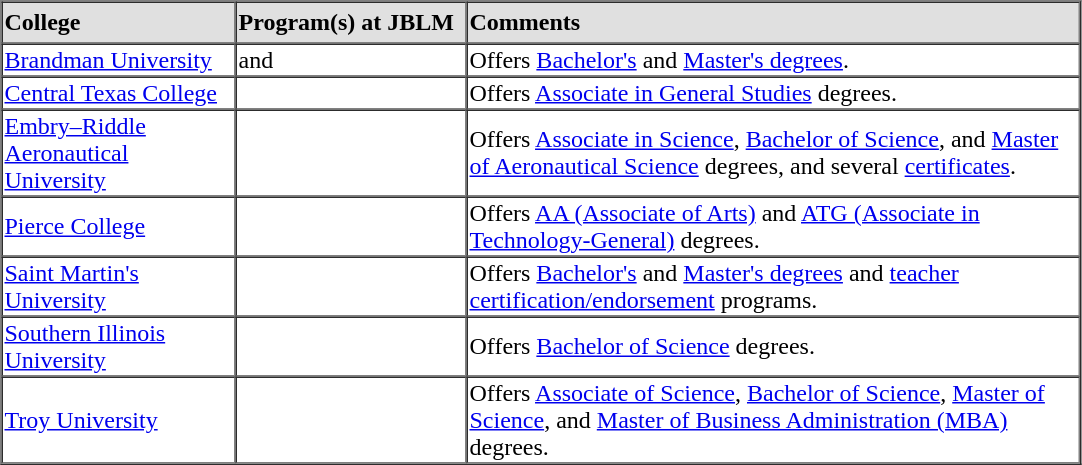<table border=1 width= cellpadding=6 cellspacing=0 style="text-align:left">
<tr>
<td bgcolor=#E0E0E0 width=152 height=24><strong>College</strong></td>
<td bgcolor=#E0E0E0 width=150><strong>Program(s) at JBLM</strong></td>
<td bgcolor=#E0E0E0 width=405><strong>Comments</strong></td>
</tr>
<tr>
<td><a href='#'>Brandman University</a></td>
<td> and </td>
<td>Offers <a href='#'>Bachelor's</a> and <a href='#'>Master's degrees</a>.</td>
</tr>
<tr>
<td><a href='#'>Central Texas College</a></td>
<td></td>
<td>Offers <a href='#'>Associate in General Studies</a> degrees.</td>
</tr>
<tr>
<td><a href='#'>Embry–Riddle Aeronautical University</a></td>
<td></td>
<td>Offers <a href='#'>Associate in Science</a>, <a href='#'>Bachelor of Science</a>, and <a href='#'>Master of Aeronautical Science</a> degrees, and several <a href='#'>certificates</a>.</td>
</tr>
<tr>
<td><a href='#'>Pierce College</a></td>
<td></td>
<td>Offers  <a href='#'>AA (Associate of Arts)</a> and <a href='#'>ATG (Associate in Technology-General)</a> degrees.</td>
</tr>
<tr>
<td><a href='#'>Saint Martin's University</a></td>
<td></td>
<td>Offers <a href='#'>Bachelor's</a> and <a href='#'>Master's degrees</a> and <a href='#'>teacher certification/endorsement</a> programs.</td>
</tr>
<tr>
<td><a href='#'>Southern Illinois University</a></td>
<td></td>
<td>Offers <a href='#'>Bachelor of Science</a> degrees.</td>
</tr>
<tr>
<td><a href='#'>Troy University</a></td>
<td></td>
<td>Offers <a href='#'>Associate of Science</a>, <a href='#'>Bachelor of Science</a>, <a href='#'>Master of Science</a>, and <a href='#'>Master of Business Administration (MBA)</a> degrees.</td>
</tr>
</table>
